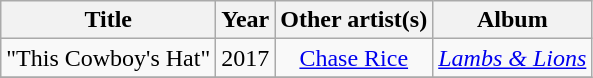<table class="wikitable plainrowheaders" style="text-align:center;">
<tr>
<th scope="col">Title</th>
<th scope="col">Year</th>
<th scope="col">Other artist(s)</th>
<th scope="col">Album</th>
</tr>
<tr>
<td scope="row">"This Cowboy's Hat"</td>
<td>2017</td>
<td><a href='#'>Chase Rice</a></td>
<td><em><a href='#'>Lambs & Lions</a></em></td>
</tr>
<tr>
</tr>
</table>
